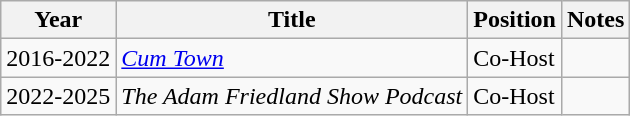<table class="wikitable sortable">
<tr>
<th>Year</th>
<th>Title</th>
<th>Position</th>
<th>Notes</th>
</tr>
<tr>
<td>2016-2022</td>
<td><em><a href='#'>Cum Town</a></em></td>
<td>Co-Host</td>
<td></td>
</tr>
<tr>
<td>2022-2025</td>
<td><em>The Adam Friedland Show Podcast</em></td>
<td>Co-Host</td>
<td></td>
</tr>
</table>
